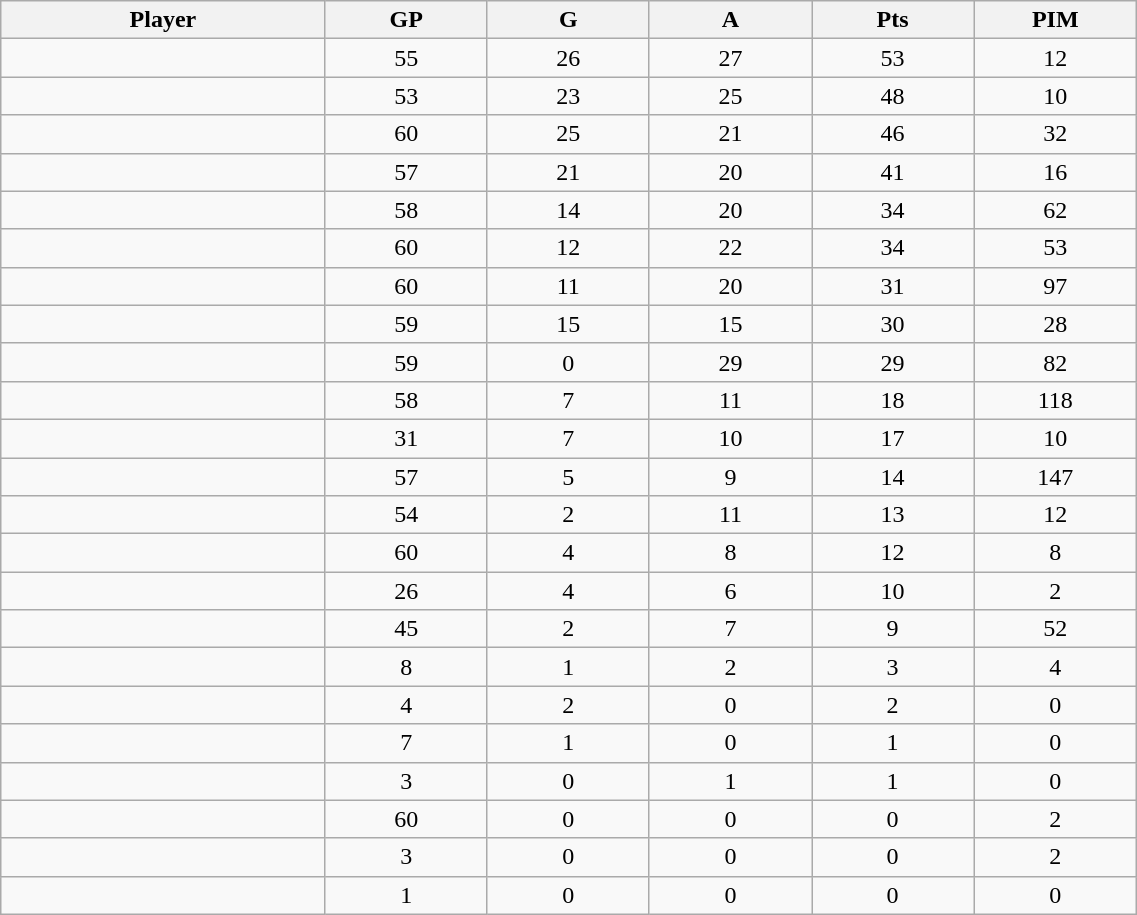<table class="wikitable sortable" width="60%">
<tr ALIGN="center">
<th bgcolor="#DDDDFF" width="10%">Player</th>
<th bgcolor="#DDDDFF" width="5%">GP</th>
<th bgcolor="#DDDDFF" width="5%">G</th>
<th bgcolor="#DDDDFF" width="5%">A</th>
<th bgcolor="#DDDDFF" width="5%">Pts</th>
<th bgcolor="#DDDDFF" width="5%">PIM</th>
</tr>
<tr align="center">
<td align="right"></td>
<td>55</td>
<td>26</td>
<td>27</td>
<td>53</td>
<td>12</td>
</tr>
<tr align="center">
<td align="right"></td>
<td>53</td>
<td>23</td>
<td>25</td>
<td>48</td>
<td>10</td>
</tr>
<tr align="center">
<td align="right"></td>
<td>60</td>
<td>25</td>
<td>21</td>
<td>46</td>
<td>32</td>
</tr>
<tr align="center">
<td align="right"></td>
<td>57</td>
<td>21</td>
<td>20</td>
<td>41</td>
<td>16</td>
</tr>
<tr align="center">
<td align="right"></td>
<td>58</td>
<td>14</td>
<td>20</td>
<td>34</td>
<td>62</td>
</tr>
<tr align="center">
<td align="right"></td>
<td>60</td>
<td>12</td>
<td>22</td>
<td>34</td>
<td>53</td>
</tr>
<tr align="center">
<td align="right"></td>
<td>60</td>
<td>11</td>
<td>20</td>
<td>31</td>
<td>97</td>
</tr>
<tr align="center">
<td align="right"></td>
<td>59</td>
<td>15</td>
<td>15</td>
<td>30</td>
<td>28</td>
</tr>
<tr align="center">
<td align="right"></td>
<td>59</td>
<td>0</td>
<td>29</td>
<td>29</td>
<td>82</td>
</tr>
<tr align="center">
<td align="right"></td>
<td>58</td>
<td>7</td>
<td>11</td>
<td>18</td>
<td>118</td>
</tr>
<tr align="center">
<td align="right"></td>
<td>31</td>
<td>7</td>
<td>10</td>
<td>17</td>
<td>10</td>
</tr>
<tr align="center">
<td align="right"></td>
<td>57</td>
<td>5</td>
<td>9</td>
<td>14</td>
<td>147</td>
</tr>
<tr align="center">
<td align="right"></td>
<td>54</td>
<td>2</td>
<td>11</td>
<td>13</td>
<td>12</td>
</tr>
<tr align="center">
<td align="right"></td>
<td>60</td>
<td>4</td>
<td>8</td>
<td>12</td>
<td>8</td>
</tr>
<tr align="center">
<td align="right"></td>
<td>26</td>
<td>4</td>
<td>6</td>
<td>10</td>
<td>2</td>
</tr>
<tr align="center">
<td align="right"></td>
<td>45</td>
<td>2</td>
<td>7</td>
<td>9</td>
<td>52</td>
</tr>
<tr align="center">
<td align="right"></td>
<td>8</td>
<td>1</td>
<td>2</td>
<td>3</td>
<td>4</td>
</tr>
<tr align="center">
<td align="right"></td>
<td>4</td>
<td>2</td>
<td>0</td>
<td>2</td>
<td>0</td>
</tr>
<tr align="center">
<td align="right"></td>
<td>7</td>
<td>1</td>
<td>0</td>
<td>1</td>
<td>0</td>
</tr>
<tr align="center">
<td align="right"></td>
<td>3</td>
<td>0</td>
<td>1</td>
<td>1</td>
<td>0</td>
</tr>
<tr align="center">
<td align="right"></td>
<td>60</td>
<td>0</td>
<td>0</td>
<td>0</td>
<td>2</td>
</tr>
<tr align="center">
<td align="right"></td>
<td>3</td>
<td>0</td>
<td>0</td>
<td>0</td>
<td>2</td>
</tr>
<tr align="center">
<td align="right"></td>
<td>1</td>
<td>0</td>
<td>0</td>
<td>0</td>
<td>0</td>
</tr>
</table>
